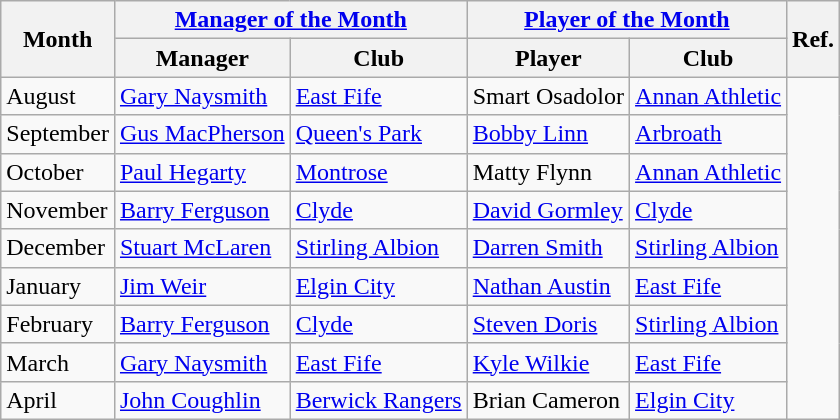<table class="wikitable">
<tr>
<th rowspan="2">Month</th>
<th colspan="2"><a href='#'>Manager of the Month</a></th>
<th colspan="2"><a href='#'>Player of the Month</a></th>
<th rowspan="2">Ref.</th>
</tr>
<tr>
<th>Manager</th>
<th>Club</th>
<th>Player</th>
<th>Club</th>
</tr>
<tr>
<td>August</td>
<td> <a href='#'>Gary Naysmith</a></td>
<td><a href='#'>East Fife</a></td>
<td> Smart Osadolor</td>
<td><a href='#'>Annan Athletic</a></td>
<td rowspan="9"></td>
</tr>
<tr>
<td>September</td>
<td> <a href='#'>Gus MacPherson</a></td>
<td><a href='#'>Queen's Park</a></td>
<td> <a href='#'>Bobby Linn</a></td>
<td><a href='#'>Arbroath</a></td>
</tr>
<tr>
<td>October</td>
<td> <a href='#'>Paul Hegarty</a></td>
<td><a href='#'>Montrose</a></td>
<td> Matty Flynn</td>
<td><a href='#'>Annan Athletic</a></td>
</tr>
<tr>
<td>November</td>
<td> <a href='#'>Barry Ferguson</a></td>
<td><a href='#'>Clyde</a></td>
<td> <a href='#'>David Gormley</a></td>
<td><a href='#'>Clyde</a></td>
</tr>
<tr>
<td>December</td>
<td> <a href='#'>Stuart McLaren</a></td>
<td><a href='#'>Stirling Albion</a></td>
<td> <a href='#'>Darren Smith</a></td>
<td><a href='#'>Stirling Albion</a></td>
</tr>
<tr>
<td>January</td>
<td> <a href='#'>Jim Weir</a></td>
<td><a href='#'>Elgin City</a></td>
<td> <a href='#'>Nathan Austin</a></td>
<td><a href='#'>East Fife</a></td>
</tr>
<tr>
<td>February</td>
<td> <a href='#'>Barry Ferguson</a></td>
<td><a href='#'>Clyde</a></td>
<td> <a href='#'>Steven Doris</a></td>
<td><a href='#'>Stirling Albion</a></td>
</tr>
<tr>
<td>March</td>
<td> <a href='#'>Gary Naysmith</a></td>
<td><a href='#'>East Fife</a></td>
<td> <a href='#'>Kyle Wilkie</a></td>
<td><a href='#'>East Fife</a></td>
</tr>
<tr>
<td>April</td>
<td> <a href='#'>John Coughlin</a></td>
<td><a href='#'>Berwick Rangers</a></td>
<td> Brian Cameron</td>
<td><a href='#'>Elgin City</a></td>
</tr>
</table>
